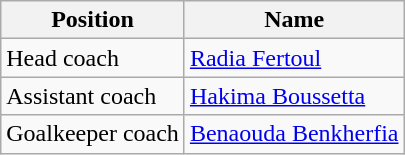<table class="wikitable">
<tr>
<th>Position</th>
<th>Name</th>
</tr>
<tr>
<td>Head coach</td>
<td> <a href='#'>Radia Fertoul</a></td>
</tr>
<tr>
<td>Assistant coach</td>
<td> <a href='#'>Hakima Boussetta</a></td>
</tr>
<tr>
<td>Goalkeeper coach</td>
<td> <a href='#'>Benaouda Benkherfia</a></td>
</tr>
</table>
